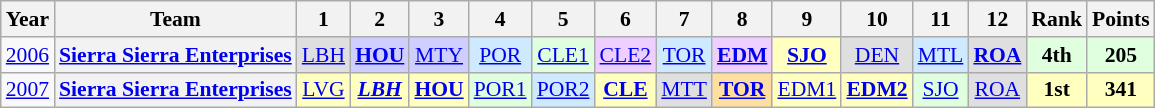<table class="wikitable" style="text-align:center; font-size:90%">
<tr>
<th>Year</th>
<th>Team</th>
<th>1</th>
<th>2</th>
<th>3</th>
<th>4</th>
<th>5</th>
<th>6</th>
<th>7</th>
<th>8</th>
<th>9</th>
<th>10</th>
<th>11</th>
<th>12</th>
<th>Rank</th>
<th>Points</th>
</tr>
<tr>
<td><a href='#'>2006</a></td>
<th><a href='#'>Sierra Sierra Enterprises</a></th>
<td style="background:#DFDFDF;"><a href='#'>LBH</a><br></td>
<td style="background:#CFCFFF;"><strong><a href='#'>HOU</a></strong><br></td>
<td style="background:#CFCFFF;"><a href='#'>MTY</a><br></td>
<td style="background:#CFEAFF;"><a href='#'>POR</a><br></td>
<td style="background:#DFFFDF;"><a href='#'>CLE1</a><br></td>
<td style="background:#EFCFFF;"><a href='#'>CLE2</a><br></td>
<td style="background:#CFEAFF;"><a href='#'>TOR</a><br></td>
<td style="background:#EFCFFF;"><strong><a href='#'>EDM</a></strong><br></td>
<td style="background:#FFFFBF;"><strong><a href='#'>SJO</a></strong><br></td>
<td style="background:#DFDFDF;"><a href='#'>DEN</a><br></td>
<td style="background:#CFEAFF;"><a href='#'>MTL</a><br></td>
<td style="background:#DFDFDF;"><strong><a href='#'>ROA</a></strong><br></td>
<td style="background:#DFFFDF;"><strong>4th</strong></td>
<td style="background:#DFFFDF;"><strong>205</strong></td>
</tr>
<tr>
<td><a href='#'>2007</a></td>
<th><a href='#'>Sierra Sierra Enterprises</a></th>
<td style="background:#FFFFBF;"><a href='#'>LVG</a><br></td>
<td style="background:#FFFFBF;"><strong><em><a href='#'>LBH</a></em></strong><br></td>
<td style="background:#FFFFBF;"><strong><a href='#'>HOU</a></strong><br></td>
<td style="background:#DFFFDF;"><a href='#'>POR1</a><br></td>
<td style="background:#CFEAFF;"><a href='#'>POR2</a><br></td>
<td style="background:#FFFFBF;"><strong><a href='#'>CLE</a></strong><br></td>
<td style="background:#DFDFDF;"><a href='#'>MTT</a><br></td>
<td style="background:#FFDF9F;"><strong><a href='#'>TOR</a></strong><br></td>
<td style="background:#FFFFBF;"><a href='#'>EDM1</a><br></td>
<td style="background:#FFFFBF;"><strong><a href='#'>EDM2</a></strong><br></td>
<td style="background:#DFFFDF;"><a href='#'>SJO</a><br></td>
<td style="background:#DFDFDF;"><a href='#'>ROA</a><br></td>
<td style="background:#FFFFBF;"><strong>1st</strong></td>
<td style="background:#FFFFBF;"><strong>341</strong></td>
</tr>
</table>
